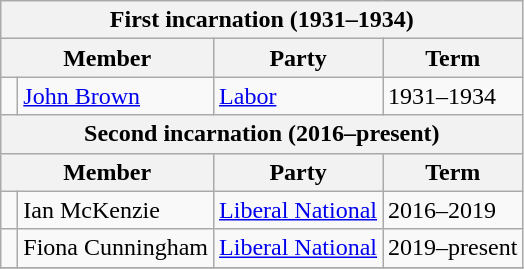<table class="wikitable">
<tr>
<th colspan="4">First incarnation (1931–1934)</th>
</tr>
<tr>
<th colspan="2">Member</th>
<th>Party</th>
<th>Term</th>
</tr>
<tr>
<td> </td>
<td><a href='#'>John Brown</a></td>
<td><a href='#'>Labor</a></td>
<td>1931–1934</td>
</tr>
<tr>
<th colspan="4">Second incarnation (2016–present)</th>
</tr>
<tr>
<th colspan="2">Member</th>
<th>Party</th>
<th>Term</th>
</tr>
<tr>
<td> </td>
<td>Ian McKenzie</td>
<td><a href='#'>Liberal National</a></td>
<td>2016–2019</td>
</tr>
<tr>
<td> </td>
<td>Fiona Cunningham</td>
<td><a href='#'>Liberal National</a></td>
<td>2019–present</td>
</tr>
<tr>
</tr>
</table>
